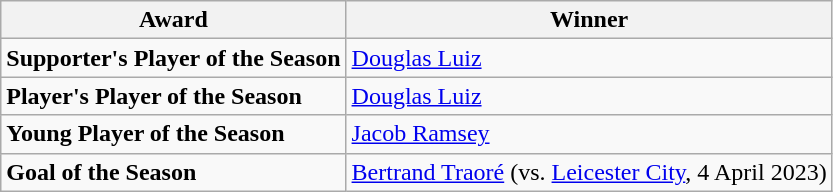<table class="wikitable" style="text-align:left">
<tr>
<th>Award</th>
<th>Winner</th>
</tr>
<tr>
<td><strong>Supporter's Player of the Season</strong></td>
<td> <a href='#'>Douglas Luiz</a></td>
</tr>
<tr>
<td><strong>Player's Player of the Season</strong></td>
<td> <a href='#'>Douglas Luiz</a></td>
</tr>
<tr>
<td><strong>Young Player of the Season</strong></td>
<td> <a href='#'>Jacob Ramsey</a></td>
</tr>
<tr>
<td><strong>Goal of the Season</strong></td>
<td> <a href='#'>Bertrand Traoré</a> (vs. <a href='#'>Leicester City</a>, 4 April 2023)</td>
</tr>
</table>
